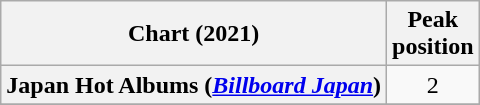<table class="wikitable sortable plainrowheaders" style="text-align:center">
<tr>
<th scope="col">Chart (2021)</th>
<th scope="col">Peak<br>position</th>
</tr>
<tr>
<th scope="row">Japan Hot Albums (<em><a href='#'>Billboard Japan</a></em>)</th>
<td>2</td>
</tr>
<tr>
</tr>
</table>
